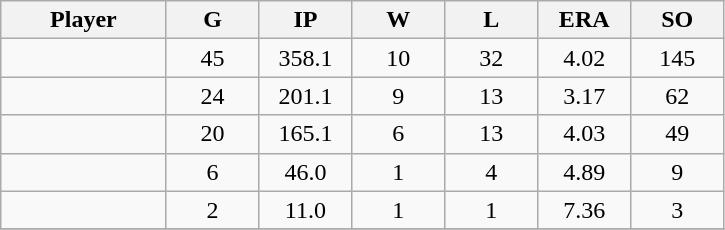<table class="wikitable sortable">
<tr>
<th bgcolor="#DDDDFF" width="16%">Player</th>
<th bgcolor="#DDDDFF" width="9%">G</th>
<th bgcolor="#DDDDFF" width="9%">IP</th>
<th bgcolor="#DDDDFF" width="9%">W</th>
<th bgcolor="#DDDDFF" width="9%">L</th>
<th bgcolor="#DDDDFF" width="9%">ERA</th>
<th bgcolor="#DDDDFF" width="9%">SO</th>
</tr>
<tr align="center">
<td></td>
<td>45</td>
<td>358.1</td>
<td>10</td>
<td>32</td>
<td>4.02</td>
<td>145</td>
</tr>
<tr align="center">
<td></td>
<td>24</td>
<td>201.1</td>
<td>9</td>
<td>13</td>
<td>3.17</td>
<td>62</td>
</tr>
<tr align="center">
<td></td>
<td>20</td>
<td>165.1</td>
<td>6</td>
<td>13</td>
<td>4.03</td>
<td>49</td>
</tr>
<tr align="center">
<td></td>
<td>6</td>
<td>46.0</td>
<td>1</td>
<td>4</td>
<td>4.89</td>
<td>9</td>
</tr>
<tr align="center">
<td></td>
<td>2</td>
<td>11.0</td>
<td>1</td>
<td>1</td>
<td>7.36</td>
<td>3</td>
</tr>
<tr align="center">
</tr>
</table>
